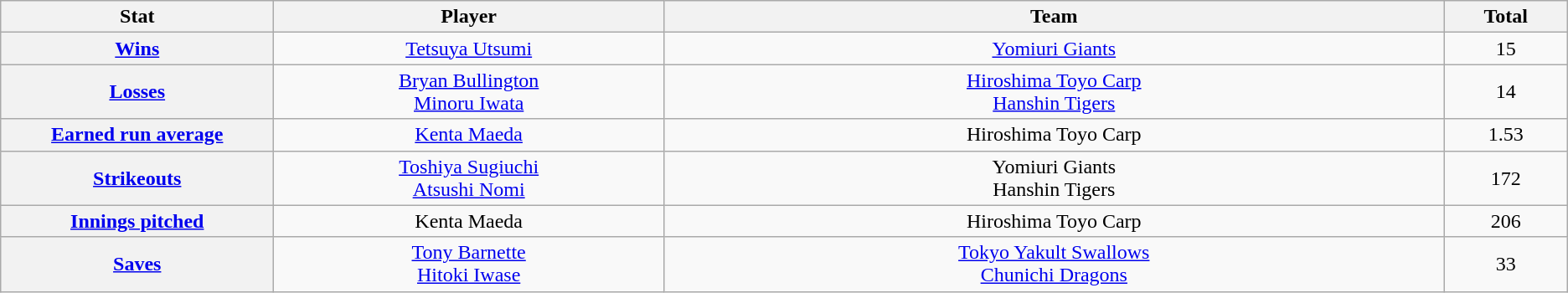<table class="wikitable" style="text-align:center;">
<tr>
<th scope="col" width="7%">Stat</th>
<th scope="col" width="10%">Player</th>
<th scope="col" width="20%">Team</th>
<th scope="col" width="3%">Total</th>
</tr>
<tr>
<th scope="row" style="text-align:center;"><a href='#'>Wins</a></th>
<td><a href='#'>Tetsuya Utsumi</a></td>
<td><a href='#'>Yomiuri Giants</a></td>
<td>15</td>
</tr>
<tr>
<th scope="row" style="text-align:center;"><a href='#'>Losses</a></th>
<td><a href='#'>Bryan Bullington</a><br><a href='#'>Minoru Iwata</a></td>
<td><a href='#'>Hiroshima Toyo Carp</a><br><a href='#'>Hanshin Tigers</a></td>
<td>14</td>
</tr>
<tr>
<th scope="row" style="text-align:center;"><a href='#'>Earned run average</a></th>
<td><a href='#'>Kenta Maeda</a></td>
<td>Hiroshima Toyo Carp</td>
<td>1.53</td>
</tr>
<tr>
<th scope="row" style="text-align:center;"><a href='#'>Strikeouts</a></th>
<td><a href='#'>Toshiya Sugiuchi</a><br><a href='#'>Atsushi Nomi</a></td>
<td>Yomiuri Giants<br>Hanshin Tigers</td>
<td>172</td>
</tr>
<tr>
<th scope="row" style="text-align:center;"><a href='#'>Innings pitched</a></th>
<td>Kenta Maeda</td>
<td>Hiroshima Toyo Carp</td>
<td>206</td>
</tr>
<tr>
<th scope="row" style="text-align:center;"><a href='#'>Saves</a></th>
<td><a href='#'>Tony Barnette</a><br><a href='#'>Hitoki Iwase</a></td>
<td><a href='#'>Tokyo Yakult Swallows</a><br><a href='#'>Chunichi Dragons</a></td>
<td>33</td>
</tr>
</table>
